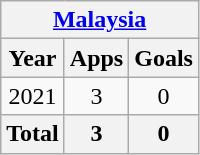<table class="wikitable" style="text-align:center">
<tr>
<th colspan=3><a href='#'>Malaysia</a></th>
</tr>
<tr>
<th>Year</th>
<th>Apps</th>
<th>Goals</th>
</tr>
<tr>
<td>2021</td>
<td>3</td>
<td>0</td>
</tr>
<tr>
<th>Total</th>
<th>3</th>
<th>0</th>
</tr>
</table>
